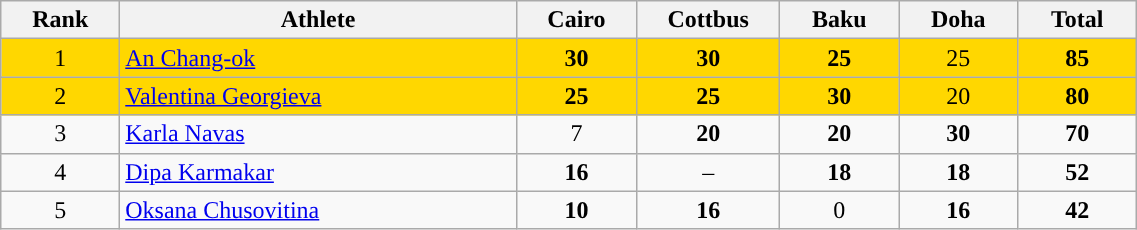<table style="width:60%;" class="wikitable">
<tr>
<th style="text-align:center; width:6%;">Rank</th>
<th style="text-align:center; width:20%;">Athlete</th>
<th style="text-align:center; width:6%;"> Cairo</th>
<th style="text-align:center; width:6%;"> Cottbus</th>
<th style="text-align:center; width:6%;"> Baku</th>
<th style="text-align:center; width:6%;"> Doha</th>
<th style="text-align:center; width:6%;">Total</th>
</tr>
<tr scope=row style="text-align:center" bgcolor=gold>
<td>1</td>
<td align=left> <a href='#'>An Chang-ok</a></td>
<td><strong>30</strong></td>
<td><strong>30</strong></td>
<td><strong>25</strong></td>
<td>25</td>
<td><strong>85</strong></td>
</tr>
<tr scope=row style="text-align:center" bgcolor=gold>
<td>2</td>
<td align=left> <a href='#'>Valentina Georgieva</a></td>
<td><strong>25</strong></td>
<td><strong>25</strong></td>
<td><strong>30</strong></td>
<td>20</td>
<td><strong>80</strong></td>
</tr>
<tr scope=row style="text-align:center">
<td>3</td>
<td align=left> <a href='#'>Karla Navas</a></td>
<td>7</td>
<td><strong>20</strong></td>
<td><strong>20</strong></td>
<td><strong>30</strong></td>
<td><strong>70</strong></td>
</tr>
<tr scope=row style="text-align:center">
<td>4</td>
<td align=left> <a href='#'>Dipa Karmakar</a></td>
<td><strong>16</strong></td>
<td>–</td>
<td><strong>18</strong></td>
<td><strong>18</strong></td>
<td><strong>52</strong></td>
</tr>
<tr scope=row style="text-align:center">
<td>5</td>
<td align=left> <a href='#'>Oksana Chusovitina</a></td>
<td><strong>10</strong></td>
<td><strong>16</strong></td>
<td>0</td>
<td><strong>16</strong></td>
<td><strong>42</strong></td>
</tr>
</table>
